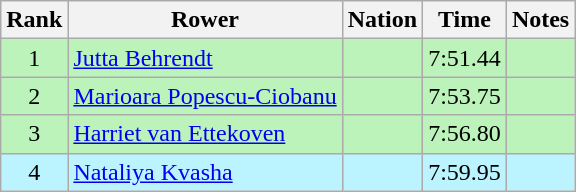<table class="wikitable sortable" style="text-align:center">
<tr>
<th>Rank</th>
<th>Rower</th>
<th>Nation</th>
<th>Time</th>
<th>Notes</th>
</tr>
<tr bgcolor=bbf3bb>
<td>1</td>
<td align=left data-sort-value="Behrendt, Jutta"><a href='#'>Jutta Behrendt</a></td>
<td align=left></td>
<td>7:51.44</td>
<td></td>
</tr>
<tr bgcolor=bbf3bb>
<td>2</td>
<td align=left data-sort-value="Popescu-Ciobanu, Marioara"><a href='#'>Marioara Popescu-Ciobanu</a></td>
<td align=left></td>
<td>7:53.75</td>
<td></td>
</tr>
<tr bgcolor=bbf3bb>
<td>3</td>
<td align=left data-sort-value="Ettekoven, Harriet van"><a href='#'>Harriet van Ettekoven</a></td>
<td align=left></td>
<td>7:56.80</td>
<td></td>
</tr>
<tr bgcolor=bbf3ff>
<td>4</td>
<td align=left data-sort-value="Kvasha, Nataliya"><a href='#'>Nataliya Kvasha</a></td>
<td align=left></td>
<td>7:59.95</td>
<td></td>
</tr>
</table>
